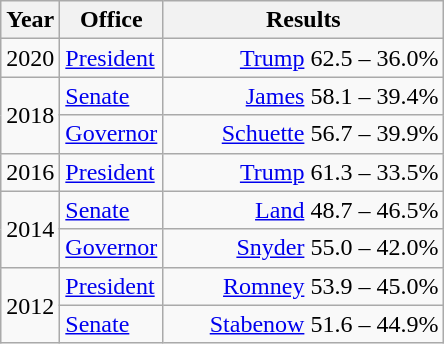<table class=wikitable>
<tr>
<th width="30">Year</th>
<th width="60">Office</th>
<th width="180">Results</th>
</tr>
<tr>
<td>2020</td>
<td><a href='#'>President</a></td>
<td align="right" ><a href='#'>Trump</a> 62.5 – 36.0%</td>
</tr>
<tr>
<td rowspan="2">2018</td>
<td><a href='#'>Senate</a></td>
<td align="right" ><a href='#'>James</a> 58.1 – 39.4%</td>
</tr>
<tr>
<td><a href='#'>Governor</a></td>
<td align="right" ><a href='#'>Schuette</a> 56.7 – 39.9%</td>
</tr>
<tr>
<td>2016</td>
<td><a href='#'>President</a></td>
<td align="right" ><a href='#'>Trump</a> 61.3 – 33.5%</td>
</tr>
<tr>
<td rowspan="2">2014</td>
<td><a href='#'>Senate</a></td>
<td align="right" ><a href='#'>Land</a> 48.7 – 46.5%</td>
</tr>
<tr>
<td><a href='#'>Governor</a></td>
<td align="right" ><a href='#'>Snyder</a> 55.0 – 42.0%</td>
</tr>
<tr>
<td rowspan="2">2012</td>
<td><a href='#'>President</a></td>
<td align="right" ><a href='#'>Romney</a> 53.9 – 45.0%</td>
</tr>
<tr>
<td><a href='#'>Senate</a></td>
<td align="right" ><a href='#'>Stabenow</a> 51.6 – 44.9%</td>
</tr>
</table>
